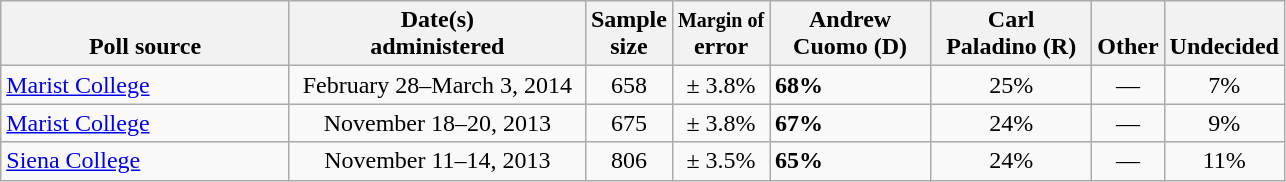<table class="wikitable">
<tr valign= bottom>
<th style="width:185px;">Poll source</th>
<th style="width:190px;">Date(s)<br>administered</th>
<th class=small>Sample<br>size</th>
<th><small>Margin of</small><br>error</th>
<th style="width:100px;">Andrew<br>Cuomo (D)</th>
<th style="width:100px;">Carl<br>Paladino (R)</th>
<th style="width:40px;">Other</th>
<th style="width:40px;">Undecided</th>
</tr>
<tr>
<td><a href='#'>Marist College</a></td>
<td align=center>February 28–March 3, 2014</td>
<td align=center>658</td>
<td align=center>± 3.8%</td>
<td><strong>68%</strong></td>
<td align=center>25%</td>
<td align=center>—</td>
<td align=center>7%</td>
</tr>
<tr>
<td><a href='#'>Marist College</a></td>
<td align=center>November 18–20, 2013</td>
<td align=center>675</td>
<td align=center>± 3.8%</td>
<td><strong>67%</strong></td>
<td align=center>24%</td>
<td align=center>—</td>
<td align=center>9%</td>
</tr>
<tr>
<td><a href='#'>Siena College</a></td>
<td align=center>November 11–14, 2013</td>
<td align=center>806</td>
<td align=center>± 3.5%</td>
<td><strong>65%</strong></td>
<td align=center>24%</td>
<td align=center>—</td>
<td align=center>11%</td>
</tr>
</table>
